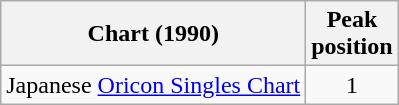<table class="wikitable">
<tr>
<th>Chart (1990)</th>
<th>Peak<br>position</th>
</tr>
<tr>
<td>Japanese <a href='#'>Oricon Singles Chart</a></td>
<td align="center">1</td>
</tr>
</table>
